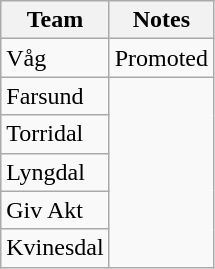<table class="wikitable">
<tr>
<th>Team</th>
<th>Notes</th>
</tr>
<tr>
<td>Våg</td>
<td>Promoted</td>
</tr>
<tr>
<td>Farsund</td>
</tr>
<tr>
<td>Torridal</td>
</tr>
<tr>
<td>Lyngdal</td>
</tr>
<tr>
<td>Giv Akt</td>
</tr>
<tr>
<td>Kvinesdal</td>
</tr>
</table>
